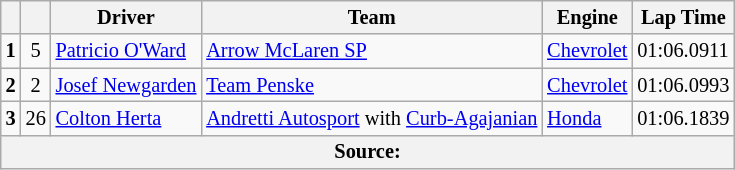<table class="wikitable" style="font-size:85%;">
<tr>
<th></th>
<th></th>
<th>Driver</th>
<th>Team</th>
<th>Engine</th>
<th>Lap Time</th>
</tr>
<tr>
<td style="text-align:center;"><strong>1</strong></td>
<td style="text-align:center;">5</td>
<td> <a href='#'>Patricio O'Ward</a></td>
<td><a href='#'>Arrow McLaren SP</a></td>
<td><a href='#'>Chevrolet</a></td>
<td>01:06.0911</td>
</tr>
<tr>
<td style="text-align:center;"><strong>2</strong></td>
<td style="text-align:center;">2</td>
<td> <a href='#'>Josef Newgarden</a> <strong></strong></td>
<td><a href='#'>Team Penske</a></td>
<td><a href='#'>Chevrolet</a></td>
<td>01:06.0993</td>
</tr>
<tr>
<td style="text-align:center;"><strong>3</strong></td>
<td style="text-align:center;">26</td>
<td> <a href='#'>Colton Herta</a> <strong></strong></td>
<td><a href='#'>Andretti Autosport</a> with <a href='#'>Curb-Agajanian</a></td>
<td><a href='#'>Honda</a></td>
<td>01:06.1839</td>
</tr>
<tr>
<th colspan="6">Source:</th>
</tr>
</table>
